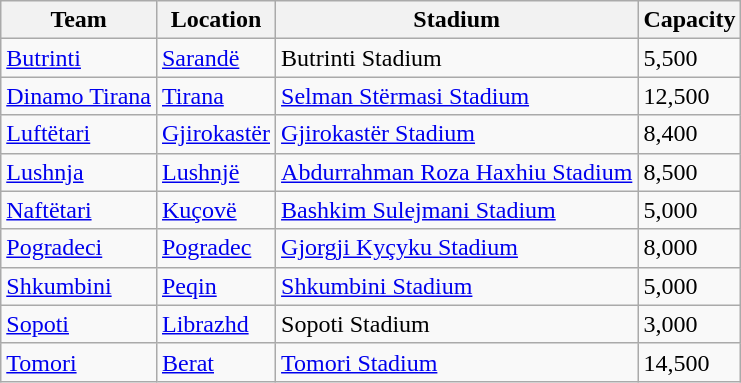<table class="wikitable sortable">
<tr>
<th>Team</th>
<th>Location</th>
<th>Stadium</th>
<th>Capacity</th>
</tr>
<tr>
<td><a href='#'>Butrinti</a></td>
<td><a href='#'>Sarandë</a></td>
<td>Butrinti Stadium</td>
<td>5,500</td>
</tr>
<tr>
<td><a href='#'>Dinamo Tirana</a></td>
<td><a href='#'>Tirana</a></td>
<td><a href='#'>Selman Stërmasi Stadium</a></td>
<td>12,500</td>
</tr>
<tr>
<td><a href='#'>Luftëtari</a></td>
<td><a href='#'>Gjirokastër</a></td>
<td><a href='#'>Gjirokastër Stadium</a></td>
<td>8,400</td>
</tr>
<tr>
<td><a href='#'>Lushnja</a></td>
<td><a href='#'>Lushnjë</a></td>
<td><a href='#'>Abdurrahman Roza Haxhiu Stadium</a></td>
<td>8,500</td>
</tr>
<tr>
<td><a href='#'>Naftëtari</a></td>
<td><a href='#'>Kuçovë</a></td>
<td><a href='#'>Bashkim Sulejmani Stadium</a></td>
<td>5,000</td>
</tr>
<tr>
<td><a href='#'>Pogradeci</a></td>
<td><a href='#'>Pogradec</a></td>
<td><a href='#'>Gjorgji Kyçyku Stadium</a></td>
<td>8,000</td>
</tr>
<tr>
<td><a href='#'>Shkumbini</a></td>
<td><a href='#'>Peqin</a></td>
<td><a href='#'>Shkumbini Stadium</a></td>
<td>5,000</td>
</tr>
<tr>
<td><a href='#'>Sopoti</a></td>
<td><a href='#'>Librazhd</a></td>
<td>Sopoti Stadium</td>
<td>3,000</td>
</tr>
<tr>
<td><a href='#'>Tomori</a></td>
<td><a href='#'>Berat</a></td>
<td><a href='#'>Tomori Stadium</a></td>
<td>14,500</td>
</tr>
</table>
